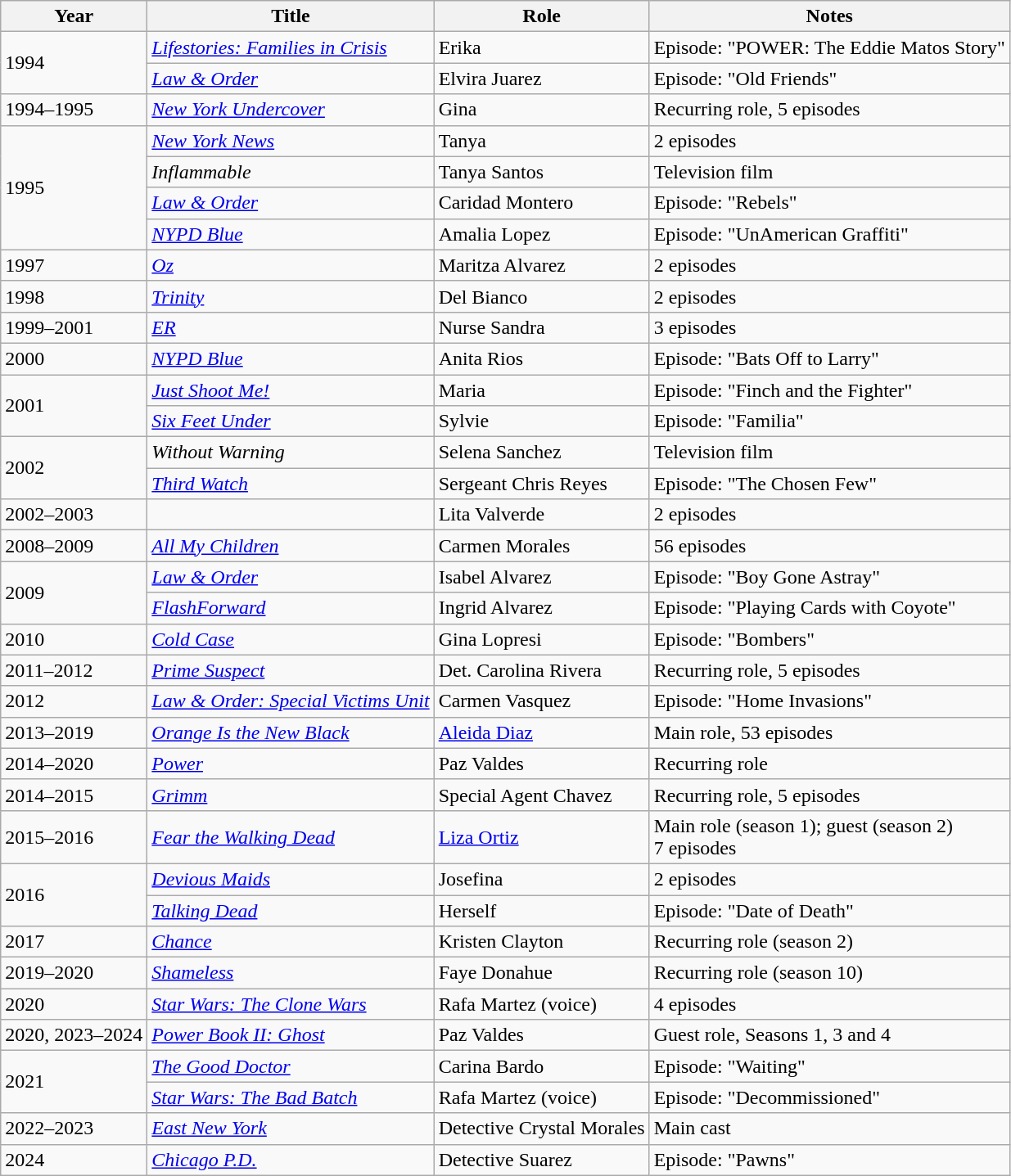<table class="wikitable sortable">
<tr>
<th>Year</th>
<th>Title</th>
<th>Role</th>
<th class="unsortable">Notes</th>
</tr>
<tr>
<td rowspan="2">1994</td>
<td><em><a href='#'>Lifestories: Families in Crisis</a></em></td>
<td>Erika</td>
<td>Episode: "POWER: The Eddie Matos Story"</td>
</tr>
<tr>
<td><em><a href='#'>Law & Order</a></em></td>
<td>Elvira Juarez</td>
<td>Episode: "Old Friends"</td>
</tr>
<tr>
<td>1994–1995</td>
<td><em><a href='#'>New York Undercover</a></em></td>
<td>Gina</td>
<td>Recurring role, 5 episodes</td>
</tr>
<tr>
<td rowspan="4">1995</td>
<td><em><a href='#'>New York News</a></em></td>
<td>Tanya</td>
<td>2 episodes</td>
</tr>
<tr>
<td><em>Inflammable</em></td>
<td>Tanya Santos</td>
<td>Television film</td>
</tr>
<tr>
<td><em><a href='#'>Law & Order</a></em></td>
<td>Caridad Montero</td>
<td>Episode: "Rebels"</td>
</tr>
<tr>
<td><em><a href='#'>NYPD Blue</a></em></td>
<td>Amalia Lopez</td>
<td>Episode: "UnAmerican Graffiti"</td>
</tr>
<tr>
<td>1997</td>
<td><em><a href='#'>Oz</a></em></td>
<td>Maritza Alvarez</td>
<td>2 episodes</td>
</tr>
<tr>
<td>1998</td>
<td><em><a href='#'>Trinity</a></em></td>
<td>Del Bianco</td>
<td>2 episodes</td>
</tr>
<tr>
<td>1999–2001</td>
<td><em><a href='#'>ER</a></em></td>
<td>Nurse Sandra</td>
<td>3 episodes</td>
</tr>
<tr>
<td>2000</td>
<td><em><a href='#'>NYPD Blue</a></em></td>
<td>Anita Rios</td>
<td>Episode: "Bats Off to Larry"</td>
</tr>
<tr>
<td rowspan="2">2001</td>
<td><em><a href='#'>Just Shoot Me!</a></em></td>
<td>Maria</td>
<td>Episode: "Finch and the Fighter"</td>
</tr>
<tr>
<td><em><a href='#'>Six Feet Under</a></em></td>
<td>Sylvie</td>
<td>Episode: "Familia"</td>
</tr>
<tr>
<td rowspan="2">2002</td>
<td><em>Without Warning</em></td>
<td>Selena Sanchez</td>
<td>Television film</td>
</tr>
<tr>
<td><em><a href='#'>Third Watch</a></em></td>
<td>Sergeant Chris Reyes</td>
<td>Episode: "The Chosen Few"</td>
</tr>
<tr>
<td>2002–2003</td>
<td><em></em></td>
<td>Lita Valverde</td>
<td>2 episodes</td>
</tr>
<tr>
<td>2008–2009</td>
<td><em><a href='#'>All My Children</a></em></td>
<td>Carmen Morales</td>
<td>56 episodes</td>
</tr>
<tr>
<td rowspan="2">2009</td>
<td><em><a href='#'>Law & Order</a></em></td>
<td>Isabel Alvarez</td>
<td>Episode: "Boy Gone Astray"</td>
</tr>
<tr>
<td><em><a href='#'>FlashForward</a></em></td>
<td>Ingrid Alvarez</td>
<td>Episode: "Playing Cards with Coyote"</td>
</tr>
<tr>
<td>2010</td>
<td><em><a href='#'>Cold Case</a></em></td>
<td>Gina Lopresi</td>
<td>Episode: "Bombers"</td>
</tr>
<tr>
<td>2011–2012</td>
<td><em><a href='#'>Prime Suspect</a></em></td>
<td>Det. Carolina Rivera</td>
<td>Recurring role, 5 episodes</td>
</tr>
<tr>
<td>2012</td>
<td><em><a href='#'>Law & Order: Special Victims Unit</a></em></td>
<td>Carmen Vasquez</td>
<td>Episode: "Home Invasions"</td>
</tr>
<tr>
<td>2013–2019</td>
<td><em><a href='#'>Orange Is the New Black</a></em></td>
<td><a href='#'>Aleida Diaz</a></td>
<td>Main role, 53 episodes</td>
</tr>
<tr>
<td>2014–2020</td>
<td><em><a href='#'>Power</a></em></td>
<td>Paz Valdes</td>
<td>Recurring role</td>
</tr>
<tr>
<td>2014–2015</td>
<td><em><a href='#'>Grimm</a></em></td>
<td>Special Agent Chavez</td>
<td>Recurring role, 5 episodes</td>
</tr>
<tr>
<td>2015–2016</td>
<td><em><a href='#'>Fear the Walking Dead</a></em></td>
<td><a href='#'>Liza Ortiz</a></td>
<td>Main role (season 1); guest (season 2)<br>7 episodes</td>
</tr>
<tr>
<td rowspan="2">2016</td>
<td><em><a href='#'>Devious Maids</a></em></td>
<td>Josefina</td>
<td>2 episodes</td>
</tr>
<tr>
<td><em><a href='#'>Talking Dead</a></em></td>
<td>Herself</td>
<td>Episode: "Date of Death"</td>
</tr>
<tr>
<td>2017</td>
<td><em><a href='#'>Chance</a></em></td>
<td>Kristen Clayton</td>
<td>Recurring role (season 2)</td>
</tr>
<tr>
<td>2019–2020</td>
<td><em><a href='#'>Shameless</a></em></td>
<td>Faye Donahue</td>
<td>Recurring role (season 10)</td>
</tr>
<tr>
<td>2020</td>
<td><em><a href='#'>Star Wars: The Clone Wars</a></em></td>
<td>Rafa Martez (voice)</td>
<td>4 episodes</td>
</tr>
<tr>
<td>2020, 2023–2024</td>
<td><em><a href='#'>Power Book II: Ghost</a></em></td>
<td>Paz Valdes</td>
<td>Guest role, Seasons 1, 3 and 4</td>
</tr>
<tr>
<td rowspan="2">2021</td>
<td><em><a href='#'>The Good Doctor</a></em></td>
<td>Carina Bardo</td>
<td>Episode: "Waiting"</td>
</tr>
<tr>
<td><em><a href='#'>Star Wars: The Bad Batch</a></em></td>
<td>Rafa Martez (voice)</td>
<td>Episode: "Decommissioned"</td>
</tr>
<tr>
<td>2022–2023</td>
<td><em><a href='#'>East New York</a></em></td>
<td>Detective Crystal Morales</td>
<td>Main cast</td>
</tr>
<tr>
<td>2024</td>
<td><em><a href='#'>Chicago P.D.</a></td>
<td>Detective Suarez</td>
<td>Episode: "Pawns"</td>
</tr>
</table>
